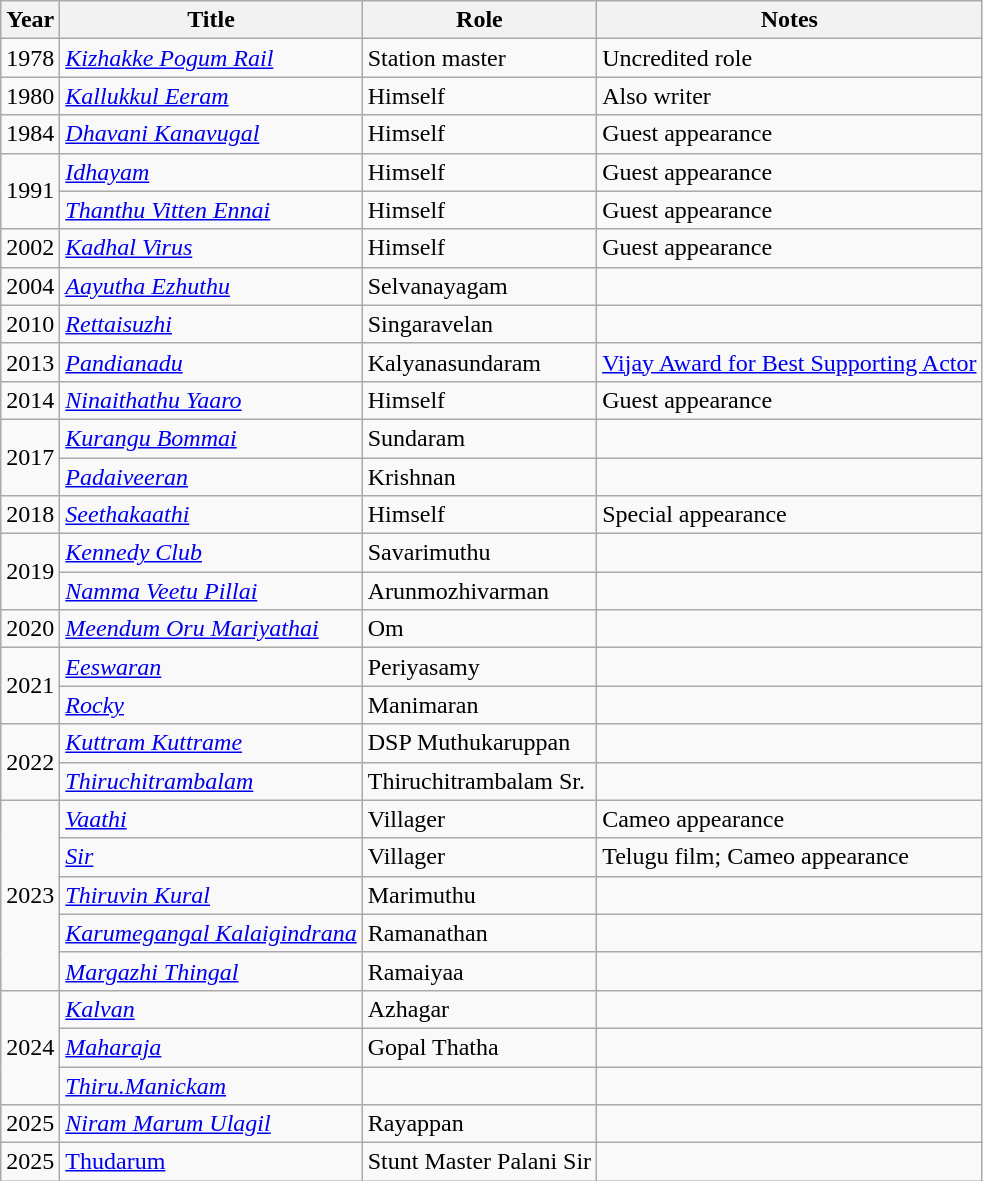<table class="wikitable sortable">
<tr>
<th>Year</th>
<th>Title</th>
<th>Role</th>
<th>Notes</th>
</tr>
<tr>
<td>1978</td>
<td><em><a href='#'>Kizhakke Pogum Rail</a></em></td>
<td>Station master</td>
<td>Uncredited role</td>
</tr>
<tr>
<td>1980</td>
<td><em><a href='#'>Kallukkul Eeram</a></em></td>
<td>Himself</td>
<td>Also writer</td>
</tr>
<tr>
<td>1984</td>
<td><em><a href='#'>Dhavani Kanavugal</a></em></td>
<td>Himself</td>
<td>Guest appearance</td>
</tr>
<tr>
<td rowspan="2">1991</td>
<td><em><a href='#'>Idhayam</a></em></td>
<td>Himself</td>
<td>Guest appearance</td>
</tr>
<tr>
<td><em><a href='#'>Thanthu Vitten Ennai</a></em></td>
<td>Himself</td>
<td>Guest appearance</td>
</tr>
<tr>
<td>2002</td>
<td><em><a href='#'>Kadhal Virus</a></em></td>
<td>Himself</td>
<td>Guest appearance</td>
</tr>
<tr>
<td>2004</td>
<td><em><a href='#'>Aayutha Ezhuthu</a></em></td>
<td>Selvanayagam</td>
<td></td>
</tr>
<tr>
<td>2010</td>
<td><em><a href='#'>Rettaisuzhi</a></em></td>
<td>Singaravelan</td>
<td></td>
</tr>
<tr>
<td>2013</td>
<td><em><a href='#'>Pandianadu</a></em></td>
<td>Kalyanasundaram</td>
<td><a href='#'>Vijay Award for Best Supporting Actor</a></td>
</tr>
<tr>
<td>2014</td>
<td><em><a href='#'>Ninaithathu Yaaro</a></em></td>
<td>Himself</td>
<td>Guest appearance</td>
</tr>
<tr>
<td rowspan="2">2017</td>
<td><em><a href='#'>Kurangu Bommai</a></em></td>
<td>Sundaram</td>
<td></td>
</tr>
<tr>
<td><em><a href='#'>Padaiveeran</a></em></td>
<td>Krishnan</td>
<td></td>
</tr>
<tr>
<td>2018</td>
<td><em><a href='#'>Seethakaathi</a></em></td>
<td>Himself</td>
<td>Special appearance</td>
</tr>
<tr>
<td rowspan="2">2019</td>
<td><em><a href='#'>Kennedy Club</a></em></td>
<td>Savarimuthu</td>
<td></td>
</tr>
<tr>
<td><em><a href='#'>Namma Veetu Pillai</a></em></td>
<td>Arunmozhivarman</td>
<td></td>
</tr>
<tr>
<td>2020</td>
<td><em><a href='#'>Meendum Oru Mariyathai</a></em></td>
<td>Om</td>
<td></td>
</tr>
<tr>
<td rowspan="2">2021</td>
<td><em><a href='#'>Eeswaran</a></em></td>
<td>Periyasamy</td>
<td></td>
</tr>
<tr>
<td><em><a href='#'>Rocky</a></em></td>
<td>Manimaran</td>
<td></td>
</tr>
<tr>
<td rowspan="2">2022</td>
<td><em><a href='#'>Kuttram Kuttrame</a></em></td>
<td>DSP Muthukaruppan</td>
<td></td>
</tr>
<tr>
<td><em><a href='#'>Thiruchitrambalam</a></em></td>
<td>Thiruchitrambalam Sr.</td>
<td></td>
</tr>
<tr>
<td rowspan="5">2023</td>
<td><em><a href='#'>Vaathi</a></em></td>
<td>Villager</td>
<td>Cameo appearance</td>
</tr>
<tr>
<td><em><a href='#'>Sir</a></em></td>
<td>Villager</td>
<td>Telugu film; Cameo appearance</td>
</tr>
<tr>
<td><em><a href='#'>Thiruvin Kural</a></em></td>
<td>Marimuthu</td>
<td></td>
</tr>
<tr>
<td><em><a href='#'>Karumegangal Kalaigindrana</a></em></td>
<td>Ramanathan</td>
<td></td>
</tr>
<tr>
<td><em><a href='#'>Margazhi Thingal</a></em></td>
<td>Ramaiyaa</td>
<td></td>
</tr>
<tr>
<td rowspan="3">2024</td>
<td><em><a href='#'>Kalvan</a></em></td>
<td>Azhagar</td>
<td></td>
</tr>
<tr>
<td><em><a href='#'>Maharaja</a></em></td>
<td>Gopal Thatha</td>
<td></td>
</tr>
<tr>
<td><em><a href='#'>Thiru.Manickam</a></em></td>
<td></td>
<td></td>
</tr>
<tr>
<td>2025</td>
<td><em><a href='#'>Niram Marum Ulagil</a></em></td>
<td>Rayappan</td>
<td></td>
</tr>
<tr>
<td>2025</td>
<td><a href='#'>Thudarum</a></td>
<td>Stunt Master Palani Sir</td>
<td></td>
</tr>
</table>
